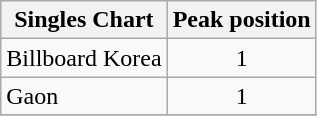<table class="wikitable sortable">
<tr>
<th>Singles Chart</th>
<th>Peak position</th>
</tr>
<tr>
<td>Billboard Korea</td>
<td align="center">1</td>
</tr>
<tr>
<td>Gaon</td>
<td align="center">1</td>
</tr>
<tr>
</tr>
</table>
